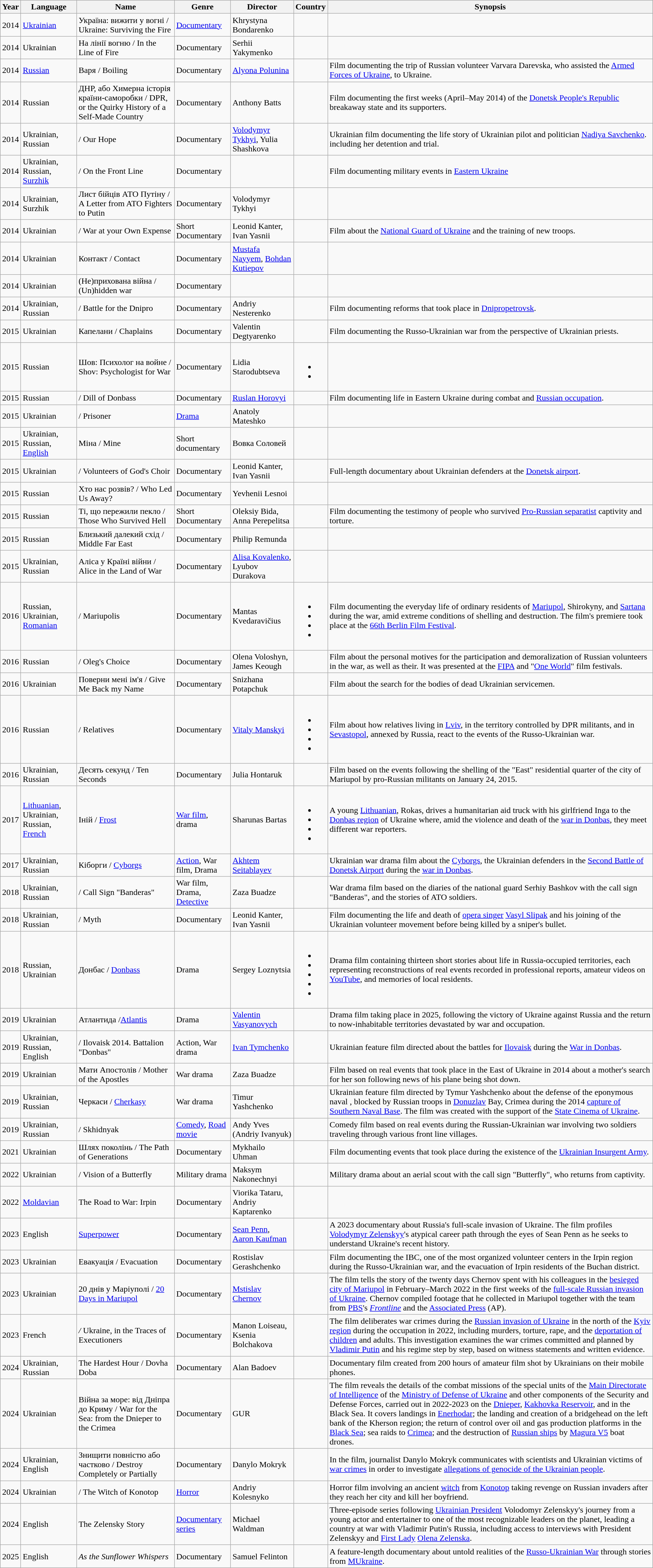<table class="wikitable sortable">
<tr>
<th>Year</th>
<th>Language</th>
<th>Name</th>
<th>Genre</th>
<th>Director</th>
<th>Country</th>
<th>Synopsis</th>
</tr>
<tr>
<td>2014</td>
<td><a href='#'>Ukrainian</a></td>
<td>Україна: вижити у вогні / Ukraine: Surviving the Fire</td>
<td><a href='#'>Documentary</a></td>
<td>Khrystyna Bondarenko</td>
<td></td>
<td></td>
</tr>
<tr>
<td>2014</td>
<td>Ukrainian</td>
<td>На лінії вогню / In the Line of Fire</td>
<td>Documentary</td>
<td>Serhii Yakymenko</td>
<td></td>
<td></td>
</tr>
<tr>
<td>2014</td>
<td><a href='#'>Russian</a></td>
<td>Варя / Boiling</td>
<td>Documentary</td>
<td><a href='#'>Alyona Polunina</a></td>
<td></td>
<td>Film documenting the trip of Russian volunteer Varvara Darevska, who assisted the <a href='#'>Armed Forces of Ukraine</a>, to Ukraine.</td>
</tr>
<tr>
<td>2014</td>
<td>Russian</td>
<td>ДНР, або Химерна історія країни-саморобки / DPR, or the Quirky History of a Self-Made Country</td>
<td>Documentary</td>
<td>Anthony Batts</td>
<td></td>
<td>Film documenting the first weeks (April–May 2014) of the <a href='#'>Donetsk People's Republic</a> breakaway state and its supporters.</td>
</tr>
<tr>
<td>2014</td>
<td>Ukrainian, Russian</td>
<td> / Our Hope</td>
<td>Documentary</td>
<td><a href='#'>Volodymyr Tykhyi</a>, Yulia Shashkova</td>
<td></td>
<td>Ukrainian film documenting the life story of Ukrainian pilot and politician <a href='#'>Nadiya Savchenko</a>. including her detention and trial.</td>
</tr>
<tr>
<td>2014</td>
<td>Ukrainian, Russian, <a href='#'>Surzhik</a></td>
<td> / On the Front Line</td>
<td>Documentary</td>
<td></td>
<td></td>
<td>Film documenting military events in <a href='#'>Eastern Ukraine</a></td>
</tr>
<tr>
<td>2014</td>
<td>Ukrainian, Surzhik</td>
<td>Лист бійців АТО Путіну / A Letter from ATO Fighters to Putin</td>
<td>Documentary</td>
<td>Volodymyr Tykhyi</td>
<td></td>
<td></td>
</tr>
<tr>
<td>2014</td>
<td>Ukrainian</td>
<td> / War at your Own Expense</td>
<td>Short Documentary</td>
<td>Leonid Kanter, Ivan Yasnii</td>
<td></td>
<td>Film about the <a href='#'>National Guard of Ukraine</a> and the training of new troops.</td>
</tr>
<tr>
<td>2014</td>
<td>Ukrainian</td>
<td>Контакт / Contact</td>
<td>Documentary</td>
<td><a href='#'>Mustafa Nayyem</a>, <a href='#'>Bohdan Kutiepov</a></td>
<td></td>
<td></td>
</tr>
<tr>
<td>2014</td>
<td>Ukrainian</td>
<td>(Не)прихована війна / (Un)hidden war</td>
<td>Documentary</td>
<td></td>
<td></td>
<td></td>
</tr>
<tr>
<td>2014</td>
<td>Ukrainian, Russian</td>
<td> / Battle for the Dnipro</td>
<td>Documentary</td>
<td>Andriy Nesterenko</td>
<td></td>
<td>Film documenting reforms that took place in <a href='#'>Dnipropetrovsk</a>.</td>
</tr>
<tr>
<td>2015</td>
<td>Ukrainian</td>
<td>Капелани / Chaplains</td>
<td>Documentary</td>
<td>Valentin Degtyarenko</td>
<td></td>
<td>Film documenting the Russo-Ukrainian war from the perspective of Ukrainian priests.</td>
</tr>
<tr>
<td>2015</td>
<td>Russian</td>
<td>Шов: Психолог на войне / Shov: Psychologist for War</td>
<td>Documentary</td>
<td>Lidia Starodubtseva</td>
<td><br><ul><li></li><li></li></ul></td>
<td></td>
</tr>
<tr>
<td>2015</td>
<td>Russian</td>
<td> / Dill of Donbass</td>
<td>Documentary</td>
<td><a href='#'>Ruslan Horovyi</a></td>
<td></td>
<td>Film documenting life in Eastern Ukraine during combat and <a href='#'>Russian occupation</a>.</td>
</tr>
<tr>
<td>2015</td>
<td>Ukrainian</td>
<td> / Prisoner</td>
<td><a href='#'>Drama</a></td>
<td>Anatoly Mateshko</td>
<td></td>
<td></td>
</tr>
<tr>
<td>2015</td>
<td>Ukrainian, Russian, <a href='#'>English</a></td>
<td>Міна / Mine</td>
<td>Short documentary</td>
<td>Вовка Соловей</td>
<td></td>
<td></td>
</tr>
<tr>
<td>2015</td>
<td>Ukrainian</td>
<td> / Volunteers of God's Choir</td>
<td>Documentary</td>
<td>Leonid Kanter, Ivan Yasnii</td>
<td></td>
<td>Full-length documentary about Ukrainian defenders at the <a href='#'>Donetsk airport</a>.</td>
</tr>
<tr>
<td>2015</td>
<td>Russian</td>
<td>Хто нас розвів? / Who Led Us Away?</td>
<td>Documentary</td>
<td>Yevhenii Lesnoi</td>
<td></td>
<td></td>
</tr>
<tr>
<td>2015</td>
<td>Russian</td>
<td>Ті, що пережили пекло / Those Who Survived Hell</td>
<td>Short Documentary</td>
<td>Oleksiy Bida, Anna Perepelitsa</td>
<td></td>
<td>Film documenting the testimony of people who survived <a href='#'>Pro-Russian separatist</a> captivity and torture.</td>
</tr>
<tr>
<td>2015</td>
<td>Russian</td>
<td>Близький далекий схід / Middle Far East</td>
<td>Documentary</td>
<td>Philip Remunda</td>
<td></td>
<td></td>
</tr>
<tr>
<td>2015</td>
<td>Ukrainian, Russian</td>
<td>Аліса у Країні війни / Alice in the Land of War</td>
<td>Documentary</td>
<td><a href='#'>Alisa Kovalenko</a>, Lyubov Durakova</td>
<td></td>
<td></td>
</tr>
<tr>
<td>2016</td>
<td>Russian, Ukrainian, <a href='#'>Romanian</a></td>
<td> / Mariupolis</td>
<td>Documentary</td>
<td>Mantas Kvedaravičius</td>
<td><br><ul><li></li><li></li><li></li><li></li></ul></td>
<td>Film documenting the everyday life of ordinary residents of <a href='#'>Mariupol</a>, Shirokyny, and <a href='#'>Sartana</a> during the war, amid extreme conditions of shelling and destruction. The film's premiere took place at the <a href='#'>66th Berlin Film Festival</a>.</td>
</tr>
<tr>
<td>2016</td>
<td>Russian</td>
<td> / Oleg's Choice</td>
<td>Documentary</td>
<td>Olena Voloshyn, James Keough</td>
<td></td>
<td>Film about the personal motives for the participation and demoralization of Russian volunteers in the war, as well as their. It was presented at the <a href='#'>FIPA</a> and "<a href='#'>One World</a>" film festivals.</td>
</tr>
<tr>
<td>2016</td>
<td>Ukrainian</td>
<td>Поверни мені ім'я / Give Me Back my Name</td>
<td>Documentary</td>
<td>Snizhana Potapchuk</td>
<td></td>
<td>Film about the search for the bodies of dead Ukrainian servicemen.</td>
</tr>
<tr>
<td>2016</td>
<td>Russian</td>
<td> / Relatives</td>
<td>Documentary</td>
<td><a href='#'>Vitaly Manskyi</a></td>
<td><br><ul><li></li><li></li><li></li><li></li></ul></td>
<td>Film about how relatives living in <a href='#'>Lviv</a>, in the territory controlled by DPR militants, and in <a href='#'>Sevastopol</a>, annexed by Russia, react to the events of the Russo-Ukrainian war.</td>
</tr>
<tr>
<td>2016</td>
<td>Ukrainian, Russian</td>
<td>Десять секунд / Ten Seconds</td>
<td>Documentary</td>
<td>Julia Hontaruk</td>
<td></td>
<td>Film based on the events following the shelling of the "East" residential quarter of the city of Mariupol by pro-Russian militants on January 24, 2015.</td>
</tr>
<tr>
<td>2017</td>
<td><a href='#'>Lithuanian</a>, Ukrainian, Russian, <a href='#'>French</a></td>
<td>Іній / <a href='#'>Frost</a></td>
<td><a href='#'>War film</a>, drama</td>
<td>Sharunas Bartas</td>
<td><br><ul><li></li><li></li><li></li><li></li></ul></td>
<td>A young <a href='#'>Lithuanian</a>, Rokas, drives a humanitarian aid truck with his girlfriend Inga to  the <a href='#'>Donbas region</a> of Ukraine where, amid the violence and death of the <a href='#'>war in Donbas</a>, they meet different war reporters.</td>
</tr>
<tr>
<td>2017</td>
<td>Ukrainian, Russian</td>
<td>Кіборги / <a href='#'>Cyborgs</a></td>
<td><a href='#'>Action</a>, War film, Drama</td>
<td><a href='#'>Akhtem Seitablayev</a></td>
<td></td>
<td>Ukrainian war drama film about the <a href='#'>Cyborgs</a>, the Ukrainian defenders in the <a href='#'>Second Battle of Donetsk Airport</a> during the <a href='#'>war in Donbas</a>.</td>
</tr>
<tr>
<td>2018</td>
<td>Ukrainian, Russian</td>
<td> / Call Sign "Banderas"</td>
<td>War film, Drama, <a href='#'>Detective</a></td>
<td>Zaza Buadze</td>
<td></td>
<td>War drama film based on the diaries of the national guard Serhiy Bashkov with the call sign "Banderas", and the stories of ATO soldiers.</td>
</tr>
<tr>
<td>2018</td>
<td>Ukrainian, Russian</td>
<td> / Myth</td>
<td>Documentary</td>
<td>Leonid Kanter, Ivan Yasnii</td>
<td></td>
<td>Film documenting the life and death of <a href='#'>opera singer</a> <a href='#'>Vasyl Slipak</a> and his joining of the Ukrainian volunteer movement before being killed by a sniper's bullet.</td>
</tr>
<tr>
<td>2018</td>
<td>Russian, Ukrainian</td>
<td>Донбас / <a href='#'>Donbass</a></td>
<td>Drama</td>
<td>Sergey Loznytsia</td>
<td><br><ul><li></li><li></li><li></li><li></li><li></li></ul></td>
<td>Drama film containing thirteen short stories about life in Russia-occupied territories, each representing reconstructions of real events recorded in professional reports, amateur videos on <a href='#'>YouTube</a>, and memories of local residents.</td>
</tr>
<tr>
<td>2019</td>
<td>Ukrainian</td>
<td>Атлантида /<a href='#'>Atlantis</a></td>
<td>Drama</td>
<td><a href='#'>Valentin Vasyanovych</a></td>
<td></td>
<td>Drama film taking place in 2025, following the victory of Ukraine against Russia and the return to now-inhabitable territories devastated by war and occupation.</td>
</tr>
<tr>
<td>2019</td>
<td>Ukrainian, Russian, English</td>
<td> / Ilovaisk 2014. Battalion "Donbas"</td>
<td>Action, War drama</td>
<td><a href='#'>Ivan Tymchenko</a></td>
<td></td>
<td>Ukrainian feature film directed about the battles for <a href='#'>Ilovaisk</a> during the <a href='#'>War in Donbas</a>.</td>
</tr>
<tr>
<td>2019</td>
<td>Ukrainian</td>
<td>Мати Апостолів / Mother of the Apostles</td>
<td>War drama</td>
<td>Zaza Buadze</td>
<td></td>
<td>Film based on real events that took place in the East of Ukraine in 2014 about a mother's search for her son following news of his plane being shot down.</td>
</tr>
<tr>
<td>2019</td>
<td>Ukrainian, Russian</td>
<td>Черкаси / <a href='#'>Cherkasy</a></td>
<td>War drama</td>
<td>Timur Yashchenko</td>
<td></td>
<td>Ukrainian feature film directed by Tymur Yashchenko about the defense of the eponymous naval , blocked by Russian troops in <a href='#'>Donuzlav</a> Bay, Crimea during the 2014 <a href='#'>capture of Southern Naval Base</a>. The film was created with the support of the <a href='#'>State Cinema of Ukraine</a>.</td>
</tr>
<tr>
<td>2019</td>
<td>Ukrainian, Russian</td>
<td> / Skhidnyak</td>
<td><a href='#'>Comedy</a>, <a href='#'>Road movie</a></td>
<td>Andy Yves (Andriy Ivanyuk)</td>
<td></td>
<td>Comedy film based on real events during the Russian-Ukrainian war involving two soldiers traveling through various front line villages.</td>
</tr>
<tr>
<td>2021</td>
<td>Ukrainian</td>
<td>Шлях поколінь / The Path of Generations</td>
<td>Documentary</td>
<td>Mykhailo Uhman</td>
<td></td>
<td>Film documenting events that took place during the existence of the <a href='#'>Ukrainian Insurgent Army</a>.</td>
</tr>
<tr>
<td>2022</td>
<td>Ukrainian</td>
<td> / Vision of a Butterfly</td>
<td>Military drama</td>
<td>Maksym Nakonechnyi</td>
<td></td>
<td>Military drama about an aerial scout with the call sign "Butterfly", who returns from captivity.</td>
</tr>
<tr>
<td>2022</td>
<td><a href='#'>Moldavian</a></td>
<td>The Road to War: Irpin</td>
<td>Documentary</td>
<td>Viorika Tataru, Andriy Kaptarenko</td>
<td></td>
<td></td>
</tr>
<tr>
<td>2023</td>
<td>English</td>
<td><a href='#'>Superpower</a></td>
<td>Documentary</td>
<td><a href='#'>Sean Penn</a>, <a href='#'>Aaron Kaufman</a></td>
<td></td>
<td>A 2023 documentary about Russia's full-scale invasion of Ukraine. The film profiles <a href='#'>Volodymyr Zelenskyy</a>'s atypical career path through the eyes of Sean Penn as he seeks to understand Ukraine's recent history.</td>
</tr>
<tr>
<td>2023</td>
<td>Ukrainian</td>
<td>Евакуація / Evacuation</td>
<td>Documentary</td>
<td>Rostislav Gerashchenko</td>
<td></td>
<td>Film documenting the IBC, one of the most organized volunteer centers in the Irpin region during the Russo-Ukrainian war, and the evacuation of Irpin residents of the Buchan district.</td>
</tr>
<tr>
<td>2023</td>
<td>Ukrainian</td>
<td>20 днів у Маріуполі / <a href='#'>20 Days in Mariupol</a></td>
<td>Documentary</td>
<td><a href='#'>Mstislav Chernov</a></td>
<td></td>
<td>The film tells the story of the twenty days Chernov spent with his colleagues in the <a href='#'>besieged city of Mariupol</a> in February–March 2022 in the first weeks of the <a href='#'>full-scale Russian invasion of Ukraine</a>. Chernov compiled footage that he collected in Mariupol together with the team from <a href='#'>PBS</a>'s <a href='#'><em>Frontline</em></a> and the <a href='#'>Associated Press</a> (AP).</td>
</tr>
<tr>
<td>2023</td>
<td>French</td>
<td> <em>/</em> Ukraine, in the Traces of Executioners</td>
<td>Documentary</td>
<td>Manon Loiseau, Ksenia Bolchakova</td>
<td></td>
<td>The film deliberates war crimes during the <a href='#'>Russian invasion of Ukraine</a> in the north of the <a href='#'>Kyiv region</a> during the occupation in 2022, including murders, torture, rape, and the <a href='#'>deportation of children</a> and adults. This investigation examines the war crimes committed and planned by <a href='#'>Vladimir Putin</a> and his regime step by step, based on witness statements and written evidence.</td>
</tr>
<tr>
<td>2024</td>
<td>Ukrainian, Russian</td>
<td>The Hardest Hour / Dovha Doba</td>
<td>Documentary</td>
<td>Alan Badoev</td>
<td></td>
<td>Documentary film created from 200 hours of amateur film shot by Ukrainians on their mobile phones.</td>
</tr>
<tr>
<td>2024</td>
<td>Ukrainian</td>
<td>Війна за море: від Дніпра до Криму / War for the Sea: from the Dnieper to the Crimea</td>
<td>Documentary</td>
<td>GUR</td>
<td></td>
<td>The film reveals the details of the combat missions of the special units of the <a href='#'>Main Directorate of Intelligence</a> of the <a href='#'>Ministry of Defense of Ukraine</a> and other components of the Security and Defense Forces, carried out in 2022-2023 on the <a href='#'>Dnieper</a>, <a href='#'>Kakhovka Reservoir</a>, and in the Black Sea. It covers landings in <a href='#'>Enerhodar</a>; the landing and creation of a bridgehead on the left bank of the Kherson region; the return of control over oil and gas production platforms in the <a href='#'>Black Sea</a>; sea raids to <a href='#'>Crimea</a>; and the destruction of <a href='#'>Russian ships</a> by <a href='#'>Magura V5</a> boat drones.</td>
</tr>
<tr>
<td>2024</td>
<td>Ukrainian,<br>English</td>
<td>Знищити повністю або частково / Destroy Completely or Partially</td>
<td>Documentary</td>
<td>Danylo Mokryk</td>
<td></td>
<td>In the film, journalist Danylo Mokryk communicates with scientists and Ukrainian victims of <a href='#'>war crimes</a> in order to investigate <a href='#'>allegations of genocide of the Ukrainian people</a>.</td>
</tr>
<tr>
<td>2024</td>
<td>Ukrainian</td>
<td> / The Witch of Konotop</td>
<td><a href='#'>Horror</a></td>
<td>Andriy Kolesnyko</td>
<td></td>
<td>Horror film involving an ancient <a href='#'>witch</a> from <a href='#'>Konotop</a> taking revenge on Russian invaders after they reach her city and kill her boyfriend.</td>
</tr>
<tr>
<td>2024</td>
<td>English</td>
<td>The Zelensky Story</td>
<td><a href='#'>Documentary series</a></td>
<td>Michael Waldman</td>
<td></td>
<td>Three-episode series following <a href='#'>Ukrainian President</a> Volodomyr Zelenskyy's journey from a young actor and entertainer to one of the most recognizable leaders on the planet, leading a country at war with Vladimir Putin's Russia, including access to interviews with President Zelenskyy and <a href='#'>First Lady</a> <a href='#'>Olena Zelenska</a>.</td>
</tr>
<tr>
<td>2025</td>
<td>English</td>
<td><em>As the Sunflower Whispers</em></td>
<td>Documentary</td>
<td>Samuel Felinton</td>
<td></td>
<td>A feature-length documentary about untold realities of the <a href='#'>Russo-Ukrainian War</a> through stories from <a href='#'>MUkraine</a>.</td>
</tr>
</table>
